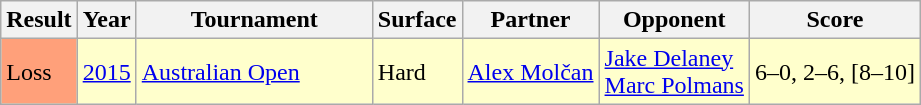<table class="sortable wikitable">
<tr>
<th>Result</th>
<th>Year</th>
<th width=150>Tournament</th>
<th>Surface</th>
<th>Partner</th>
<th>Opponent</th>
<th>Score</th>
</tr>
<tr style=background:#ffc>
<td style=background:#ffa07a>Loss</td>
<td><a href='#'>2015</a></td>
<td><a href='#'>Australian Open</a></td>
<td>Hard</td>
<td> <a href='#'>Alex Molčan</a></td>
<td> <a href='#'>Jake Delaney</a><br> <a href='#'>Marc Polmans</a></td>
<td>6–0, 2–6, [8–10]</td>
</tr>
</table>
